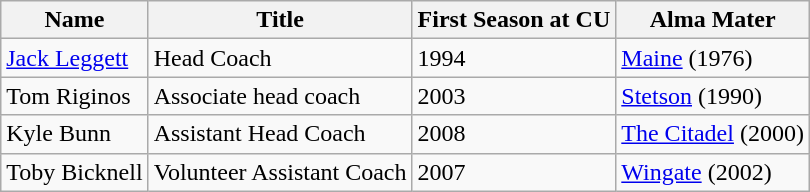<table class="wikitable">
<tr>
<th>Name</th>
<th>Title</th>
<th>First Season at CU</th>
<th>Alma Mater</th>
</tr>
<tr>
<td><a href='#'>Jack Leggett</a></td>
<td>Head Coach</td>
<td>1994</td>
<td><a href='#'>Maine</a> (1976)</td>
</tr>
<tr>
<td>Tom Riginos</td>
<td>Associate head coach</td>
<td>2003</td>
<td><a href='#'>Stetson</a> (1990)</td>
</tr>
<tr>
<td>Kyle Bunn</td>
<td>Assistant Head Coach</td>
<td>2008</td>
<td><a href='#'>The Citadel</a> (2000)</td>
</tr>
<tr>
<td>Toby Bicknell</td>
<td>Volunteer Assistant Coach</td>
<td>2007</td>
<td><a href='#'>Wingate</a> (2002)</td>
</tr>
</table>
